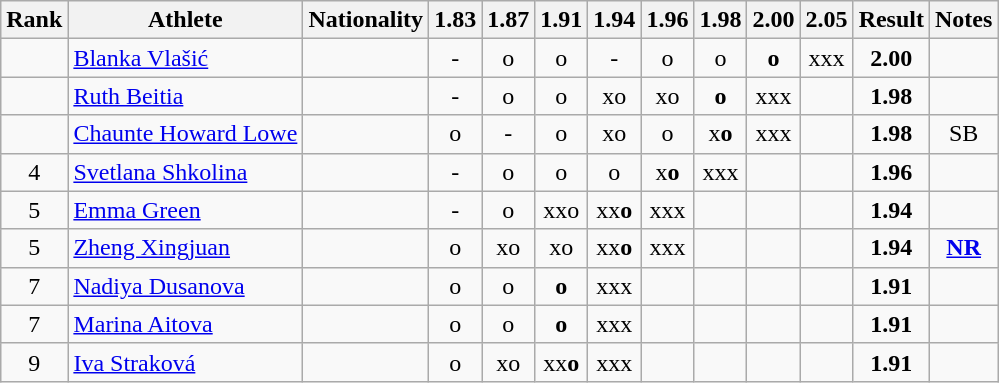<table class="wikitable sortable" style="text-align:center">
<tr>
<th>Rank</th>
<th>Athlete</th>
<th>Nationality</th>
<th>1.83</th>
<th>1.87</th>
<th>1.91</th>
<th>1.94</th>
<th>1.96</th>
<th>1.98</th>
<th>2.00</th>
<th>2.05</th>
<th>Result</th>
<th>Notes</th>
</tr>
<tr>
<td></td>
<td align=left><a href='#'>Blanka Vlašić</a></td>
<td align=left></td>
<td>-</td>
<td>o</td>
<td>o</td>
<td>-</td>
<td>o</td>
<td>o</td>
<td><strong>o</strong></td>
<td>xxx</td>
<td><strong>2.00</strong></td>
<td></td>
</tr>
<tr>
<td></td>
<td align=left><a href='#'>Ruth Beitia</a></td>
<td align=left></td>
<td>-</td>
<td>o</td>
<td>o</td>
<td>xo</td>
<td>xo</td>
<td><strong>o</strong></td>
<td>xxx</td>
<td></td>
<td><strong>1.98</strong></td>
<td></td>
</tr>
<tr>
<td></td>
<td align=left><a href='#'>Chaunte Howard Lowe</a></td>
<td align=left></td>
<td>o</td>
<td>-</td>
<td>o</td>
<td>xo</td>
<td>o</td>
<td>x<strong>o</strong></td>
<td>xxx</td>
<td></td>
<td><strong>1.98</strong></td>
<td>SB</td>
</tr>
<tr>
<td>4</td>
<td align=left><a href='#'>Svetlana Shkolina</a></td>
<td align=left></td>
<td>-</td>
<td>o</td>
<td>o</td>
<td>o</td>
<td>x<strong>o</strong></td>
<td>xxx</td>
<td></td>
<td></td>
<td><strong>1.96</strong></td>
<td></td>
</tr>
<tr>
<td>5</td>
<td align=left><a href='#'>Emma Green</a></td>
<td align=left></td>
<td>-</td>
<td>o</td>
<td>xxo</td>
<td>xx<strong>o</strong></td>
<td>xxx</td>
<td></td>
<td></td>
<td></td>
<td><strong>1.94</strong></td>
<td></td>
</tr>
<tr>
<td>5</td>
<td align=left><a href='#'>Zheng Xingjuan</a></td>
<td align=left></td>
<td>o</td>
<td>xo</td>
<td>xo</td>
<td>xx<strong>o</strong></td>
<td>xxx</td>
<td></td>
<td></td>
<td></td>
<td><strong>1.94</strong></td>
<td><strong><a href='#'>NR</a></strong></td>
</tr>
<tr>
<td>7</td>
<td align=left><a href='#'>Nadiya Dusanova</a></td>
<td align=left></td>
<td>o</td>
<td>o</td>
<td><strong>o</strong></td>
<td>xxx</td>
<td></td>
<td></td>
<td></td>
<td></td>
<td><strong>1.91</strong></td>
<td></td>
</tr>
<tr>
<td>7</td>
<td align=left><a href='#'>Marina Aitova</a></td>
<td align=left></td>
<td>o</td>
<td>o</td>
<td><strong>o</strong></td>
<td>xxx</td>
<td></td>
<td></td>
<td></td>
<td></td>
<td><strong>1.91</strong></td>
<td></td>
</tr>
<tr>
<td>9</td>
<td align=left><a href='#'>Iva Straková</a></td>
<td align=left></td>
<td>o</td>
<td>xo</td>
<td>xx<strong>o</strong></td>
<td>xxx</td>
<td></td>
<td></td>
<td></td>
<td></td>
<td><strong>1.91</strong></td>
<td></td>
</tr>
</table>
